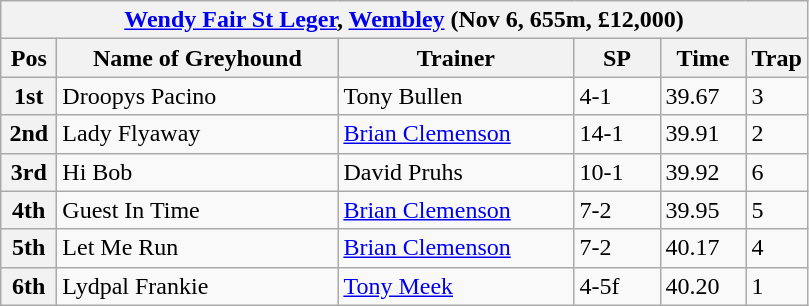<table class="wikitable">
<tr>
<th colspan="6"><a href='#'>Wendy Fair St Leger</a>, <a href='#'>Wembley</a> (Nov 6, 655m, £12,000)</th>
</tr>
<tr>
<th width=30>Pos</th>
<th width=180>Name of Greyhound</th>
<th width=150>Trainer</th>
<th width=50>SP</th>
<th width=50>Time</th>
<th width=30>Trap</th>
</tr>
<tr>
<th>1st</th>
<td>Droopys Pacino</td>
<td>Tony Bullen</td>
<td>4-1</td>
<td>39.67</td>
<td>3</td>
</tr>
<tr>
<th>2nd</th>
<td>Lady Flyaway</td>
<td><a href='#'>Brian Clemenson</a></td>
<td>14-1</td>
<td>39.91</td>
<td>2</td>
</tr>
<tr>
<th>3rd</th>
<td>Hi Bob</td>
<td>David Pruhs</td>
<td>10-1</td>
<td>39.92</td>
<td>6</td>
</tr>
<tr>
<th>4th</th>
<td>Guest In Time</td>
<td><a href='#'>Brian Clemenson</a></td>
<td>7-2</td>
<td>39.95</td>
<td>5</td>
</tr>
<tr>
<th>5th</th>
<td>Let Me Run</td>
<td><a href='#'>Brian Clemenson</a></td>
<td>7-2</td>
<td>40.17</td>
<td>4</td>
</tr>
<tr>
<th>6th</th>
<td>Lydpal Frankie</td>
<td><a href='#'>Tony Meek</a></td>
<td>4-5f</td>
<td>40.20</td>
<td>1</td>
</tr>
</table>
